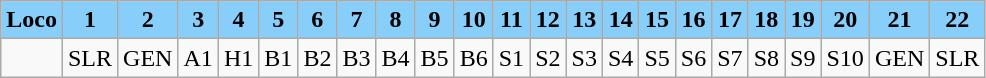<table class="wikitable plainrowheaders unsortable" style="text-align:center">
<tr>
<th scope="col" rowspan="1" style="background:lightskyblue;">Loco</th>
<th scope="col" rowspan="1" style="background:lightskyblue;">1</th>
<th scope="col" rowspan="1" style="background:lightskyblue;">2</th>
<th scope="col" rowspan="1" style="background:lightskyblue;">3</th>
<th scope="col" rowspan="1" style="background:lightskyblue;">4</th>
<th scope="col" rowspan="1" style="background:lightskyblue;">5</th>
<th scope="col" rowspan="1" style="background:lightskyblue;">6</th>
<th scope="col" rowspan="1" style="background:lightskyblue;">7</th>
<th scope="col" rowspan="1" style="background:lightskyblue;">8</th>
<th scope="col" rowspan="1" style="background:lightskyblue;">9</th>
<th scope="col" rowspan="1" style="background:lightskyblue;">10</th>
<th scope="col" rowspan="1" style="background:lightskyblue;">11</th>
<th scope="col" rowspan="1" style="background:lightskyblue;">12</th>
<th scope="col" rowspan="1" style="background:lightskyblue;">13</th>
<th scope="col" rowspan="1" style="background:lightskyblue;">14</th>
<th scope="col" rowspan="1" style="background:lightskyblue;">15</th>
<th scope="col" rowspan="1" style="background:lightskyblue;">16</th>
<th scope="col" rowspan="1" style="background:lightskyblue;">17</th>
<th scope="col" rowspan="1" style="background:lightskyblue;">18</th>
<th scope="col" rowspan="1" style="background:lightskyblue;">19</th>
<th scope="col" rowspan="1" style="background:lightskyblue;">20</th>
<th scope="col" rowspan="1" style="background:lightskyblue;">21</th>
<th scope="col" rowspan="1" style="background:lightskyblue;">22</th>
</tr>
<tr>
<td></td>
<td>SLR</td>
<td>GEN</td>
<td>A1</td>
<td>H1</td>
<td>B1</td>
<td>B2</td>
<td>B3</td>
<td>B4</td>
<td>B5</td>
<td>B6</td>
<td>S1</td>
<td>S2</td>
<td>S3</td>
<td>S4</td>
<td>S5</td>
<td>S6</td>
<td>S7</td>
<td>S8</td>
<td>S9</td>
<td>S10</td>
<td>GEN</td>
<td>SLR</td>
</tr>
</table>
